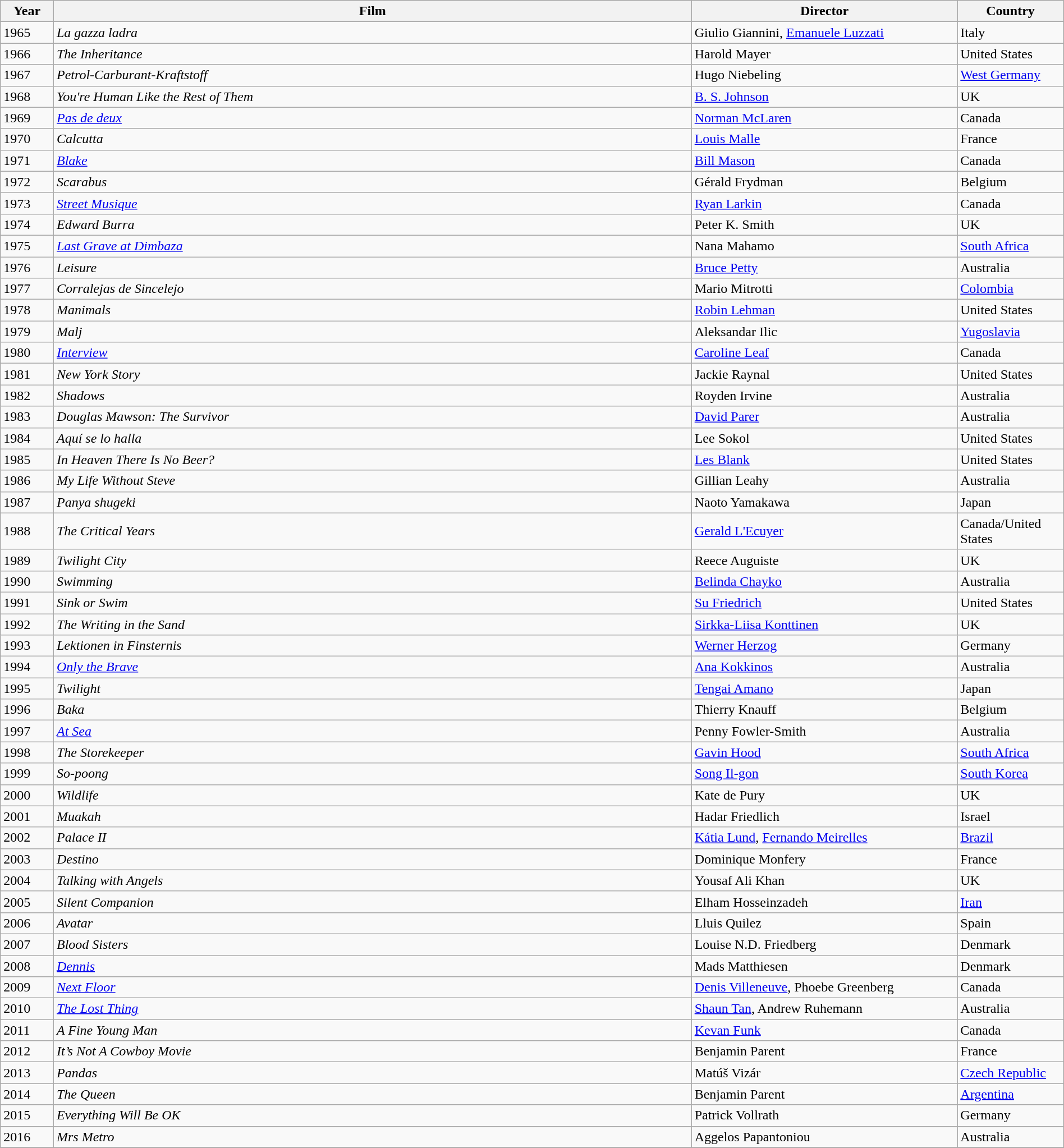<table class="wikitable sortable" style="width:100%">
<tr>
<th width="5%">Year</th>
<th width="*">Film</th>
<th width="25%">Director</th>
<th width="10%">Country</th>
</tr>
<tr>
<td>1965</td>
<td><em>La gazza ladra</em></td>
<td>Giulio Giannini, <a href='#'>Emanuele Luzzati</a></td>
<td>Italy</td>
</tr>
<tr>
<td>1966</td>
<td><em>The Inheritance</em></td>
<td>Harold Mayer</td>
<td>United States</td>
</tr>
<tr>
<td>1967</td>
<td><em>Petrol-Carburant-Kraftstoff</em></td>
<td>Hugo Niebeling</td>
<td><a href='#'>West Germany</a></td>
</tr>
<tr>
<td>1968</td>
<td><em>You're Human Like the Rest of Them</em></td>
<td><a href='#'>B. S. Johnson</a></td>
<td>UK</td>
</tr>
<tr>
<td>1969</td>
<td><em><a href='#'>Pas de deux</a></em></td>
<td><a href='#'>Norman McLaren</a></td>
<td>Canada</td>
</tr>
<tr>
<td>1970</td>
<td><em>Calcutta</em></td>
<td><a href='#'>Louis Malle</a></td>
<td>France</td>
</tr>
<tr>
<td>1971</td>
<td><em><a href='#'>Blake</a></em></td>
<td><a href='#'>Bill Mason</a></td>
<td>Canada</td>
</tr>
<tr>
<td>1972</td>
<td><em>Scarabus</em></td>
<td>Gérald Frydman</td>
<td>Belgium</td>
</tr>
<tr>
<td>1973</td>
<td><em><a href='#'>Street Musique</a></em></td>
<td><a href='#'>Ryan Larkin</a></td>
<td>Canada</td>
</tr>
<tr>
<td>1974</td>
<td><em>Edward Burra</em></td>
<td>Peter K. Smith</td>
<td>UK</td>
</tr>
<tr>
<td>1975</td>
<td><em><a href='#'>Last Grave at Dimbaza</a></em></td>
<td>Nana Mahamo</td>
<td><a href='#'>South Africa</a></td>
</tr>
<tr>
<td>1976</td>
<td><em>Leisure</em></td>
<td><a href='#'>Bruce Petty</a></td>
<td>Australia</td>
</tr>
<tr>
<td>1977</td>
<td><em>Corralejas de Sincelejo</em></td>
<td>Mario Mitrotti</td>
<td><a href='#'>Colombia</a></td>
</tr>
<tr>
<td>1978</td>
<td><em>Manimals</em></td>
<td><a href='#'>Robin Lehman</a></td>
<td>United States</td>
</tr>
<tr>
<td>1979</td>
<td><em>Malj</em></td>
<td>Aleksandar Ilic</td>
<td><a href='#'>Yugoslavia</a></td>
</tr>
<tr>
<td>1980</td>
<td><em><a href='#'>Interview</a></em></td>
<td><a href='#'>Caroline Leaf</a></td>
<td>Canada</td>
</tr>
<tr>
<td>1981</td>
<td><em>New York Story</em></td>
<td>Jackie Raynal</td>
<td>United States</td>
</tr>
<tr>
<td>1982</td>
<td><em>Shadows</em></td>
<td>Royden Irvine</td>
<td>Australia</td>
</tr>
<tr>
<td>1983</td>
<td><em>Douglas Mawson: The Survivor</em></td>
<td><a href='#'>David Parer</a></td>
<td>Australia</td>
</tr>
<tr>
<td>1984</td>
<td><em>Aquí se lo halla</em></td>
<td>Lee Sokol</td>
<td>United States</td>
</tr>
<tr>
<td>1985</td>
<td><em>In Heaven There Is No Beer?</em></td>
<td><a href='#'>Les Blank</a></td>
<td>United States</td>
</tr>
<tr>
<td>1986</td>
<td><em>My Life Without Steve</em></td>
<td>Gillian Leahy</td>
<td>Australia</td>
</tr>
<tr>
<td>1987</td>
<td><em>Panya shugeki</em></td>
<td>Naoto Yamakawa</td>
<td>Japan</td>
</tr>
<tr>
<td>1988</td>
<td><em>The Critical Years</em></td>
<td><a href='#'>Gerald L'Ecuyer</a></td>
<td>Canada/United States</td>
</tr>
<tr>
<td>1989</td>
<td><em>Twilight City</em></td>
<td>Reece Auguiste</td>
<td>UK</td>
</tr>
<tr>
<td>1990</td>
<td><em>Swimming</em></td>
<td><a href='#'>Belinda Chayko</a></td>
<td>Australia</td>
</tr>
<tr>
<td>1991</td>
<td><em>Sink or Swim</em></td>
<td><a href='#'>Su Friedrich</a></td>
<td>United States</td>
</tr>
<tr>
<td>1992</td>
<td><em>The Writing in the Sand</em></td>
<td><a href='#'>Sirkka-Liisa Konttinen</a></td>
<td>UK</td>
</tr>
<tr>
<td>1993</td>
<td><em>Lektionen in Finsternis</em></td>
<td><a href='#'>Werner Herzog</a></td>
<td>Germany</td>
</tr>
<tr>
<td>1994</td>
<td><em><a href='#'>Only the Brave</a></em></td>
<td><a href='#'>Ana Kokkinos</a></td>
<td>Australia</td>
</tr>
<tr>
<td>1995</td>
<td><em>Twilight</em></td>
<td><a href='#'>Tengai Amano</a></td>
<td>Japan</td>
</tr>
<tr>
<td>1996</td>
<td><em>Baka</em></td>
<td>Thierry Knauff</td>
<td>Belgium</td>
</tr>
<tr>
<td>1997</td>
<td><em><a href='#'>At Sea</a></em></td>
<td>Penny Fowler-Smith</td>
<td>Australia</td>
</tr>
<tr>
<td>1998</td>
<td><em>The Storekeeper</em></td>
<td><a href='#'>Gavin Hood</a></td>
<td><a href='#'>South Africa</a></td>
</tr>
<tr>
<td>1999</td>
<td><em>So-poong</em></td>
<td><a href='#'>Song Il-gon</a></td>
<td><a href='#'>South Korea</a></td>
</tr>
<tr>
<td>2000</td>
<td><em>Wildlife</em></td>
<td>Kate de Pury</td>
<td>UK</td>
</tr>
<tr>
<td>2001</td>
<td><em>Muakah</em></td>
<td>Hadar Friedlich</td>
<td>Israel</td>
</tr>
<tr>
<td>2002</td>
<td><em>Palace II</em></td>
<td><a href='#'>Kátia Lund</a>, <a href='#'>Fernando Meirelles</a></td>
<td><a href='#'>Brazil</a></td>
</tr>
<tr>
<td>2003</td>
<td><em>Destino</em></td>
<td>Dominique Monfery</td>
<td>France</td>
</tr>
<tr>
<td>2004</td>
<td><em>Talking with Angels</em></td>
<td>Yousaf Ali Khan</td>
<td>UK</td>
</tr>
<tr>
<td>2005</td>
<td><em>Silent Companion</em></td>
<td>Elham Hosseinzadeh</td>
<td><a href='#'>Iran</a></td>
</tr>
<tr>
<td>2006</td>
<td><em>Avatar</em></td>
<td>Lluis Quilez</td>
<td>Spain</td>
</tr>
<tr>
<td>2007</td>
<td><em>Blood Sisters</em></td>
<td>Louise N.D. Friedberg</td>
<td>Denmark</td>
</tr>
<tr>
<td>2008</td>
<td><em><a href='#'>Dennis</a></em></td>
<td>Mads Matthiesen</td>
<td>Denmark</td>
</tr>
<tr>
<td>2009</td>
<td><em><a href='#'>Next Floor</a></em></td>
<td><a href='#'>Denis Villeneuve</a>, Phoebe Greenberg</td>
<td>Canada</td>
</tr>
<tr>
<td>2010</td>
<td><em><a href='#'>The Lost Thing</a></em></td>
<td><a href='#'>Shaun Tan</a>, Andrew Ruhemann</td>
<td>Australia</td>
</tr>
<tr>
<td>2011</td>
<td><em>A Fine Young Man</em></td>
<td><a href='#'>Kevan Funk</a></td>
<td>Canada</td>
</tr>
<tr>
<td>2012</td>
<td><em>It’s Not A Cowboy Movie</em></td>
<td>Benjamin Parent</td>
<td>France</td>
</tr>
<tr>
<td>2013</td>
<td><em>Pandas</em></td>
<td>Matúš Vizár</td>
<td><a href='#'>Czech Republic</a></td>
</tr>
<tr>
<td>2014</td>
<td><em>The Queen</em></td>
<td>Benjamin Parent</td>
<td><a href='#'>Argentina</a></td>
</tr>
<tr>
<td>2015</td>
<td><em>Everything Will Be OK</em></td>
<td>Patrick Vollrath</td>
<td>Germany</td>
</tr>
<tr>
<td>2016</td>
<td><em>Mrs Metro</em></td>
<td>Aggelos Papantoniou</td>
<td>Australia</td>
</tr>
<tr>
</tr>
</table>
